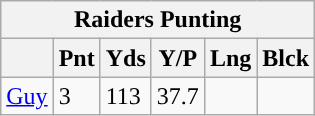<table class="wikitable">
<tr>
<th colspan="6">Raiders Punting</th>
</tr>
<tr>
<th></th>
<th>Pnt</th>
<th>Yds</th>
<th>Y/P</th>
<th>Lng</th>
<th>Blck</th>
</tr>
<tr>
<td><a href='#'>Guy</a></td>
<td>3</td>
<td>113</td>
<td>37.7</td>
<td></td>
<td></td>
</tr>
</table>
